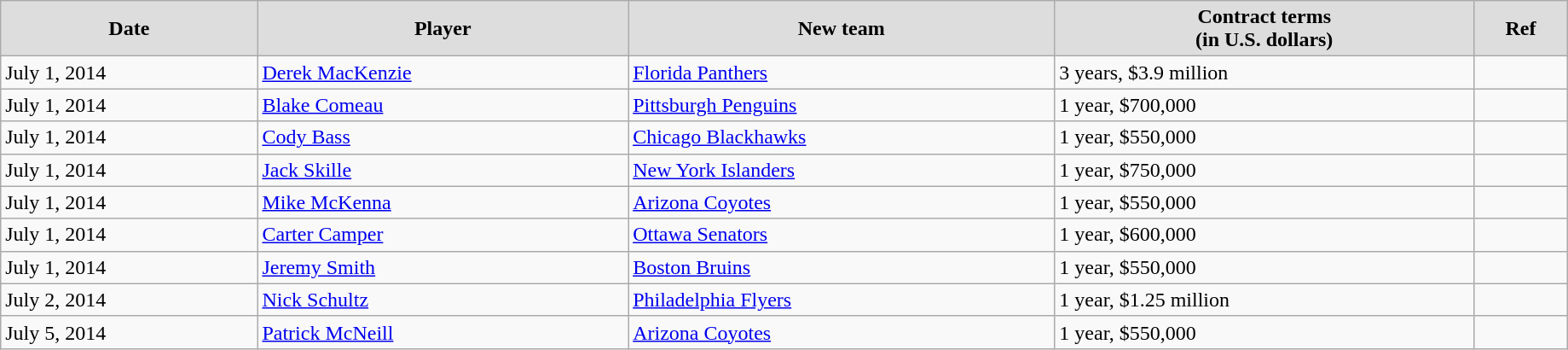<table class="wikitable" width=97%>
<tr align="center" bgcolor="#dddddd">
<td><strong>Date</strong></td>
<td><strong>Player</strong></td>
<td><strong>New team</strong></td>
<td><strong>Contract terms</strong><br><strong>(in U.S. dollars)</strong></td>
<td><strong>Ref</strong></td>
</tr>
<tr>
<td>July 1, 2014</td>
<td><a href='#'>Derek MacKenzie</a></td>
<td><a href='#'>Florida Panthers</a></td>
<td>3 years, $3.9 million</td>
<td></td>
</tr>
<tr>
<td>July 1, 2014</td>
<td><a href='#'>Blake Comeau</a></td>
<td><a href='#'>Pittsburgh Penguins</a></td>
<td>1 year, $700,000</td>
<td></td>
</tr>
<tr>
<td>July 1, 2014</td>
<td><a href='#'>Cody Bass</a></td>
<td><a href='#'>Chicago Blackhawks</a></td>
<td>1 year, $550,000</td>
<td></td>
</tr>
<tr>
<td>July 1, 2014</td>
<td><a href='#'>Jack Skille</a></td>
<td><a href='#'>New York Islanders</a></td>
<td>1 year, $750,000</td>
<td></td>
</tr>
<tr>
<td>July 1, 2014</td>
<td><a href='#'>Mike McKenna</a></td>
<td><a href='#'>Arizona Coyotes</a></td>
<td>1 year, $550,000</td>
<td></td>
</tr>
<tr>
<td>July 1, 2014</td>
<td><a href='#'>Carter Camper</a></td>
<td><a href='#'>Ottawa Senators</a></td>
<td>1 year, $600,000</td>
<td></td>
</tr>
<tr>
<td>July 1, 2014</td>
<td><a href='#'>Jeremy Smith</a></td>
<td><a href='#'>Boston Bruins</a></td>
<td>1 year, $550,000</td>
<td></td>
</tr>
<tr>
<td>July 2, 2014</td>
<td><a href='#'>Nick Schultz</a></td>
<td><a href='#'>Philadelphia Flyers</a></td>
<td>1 year, $1.25 million</td>
<td></td>
</tr>
<tr>
<td>July 5, 2014</td>
<td><a href='#'>Patrick McNeill</a></td>
<td><a href='#'>Arizona Coyotes</a></td>
<td>1 year, $550,000</td>
<td></td>
</tr>
</table>
